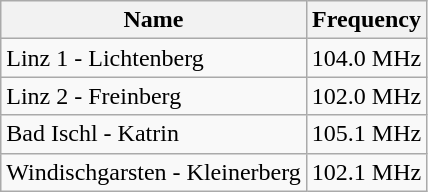<table class="wikitable">
<tr>
<th class="hintergrundfarbe5">Name</th>
<th class="hintergrundfarbe5">Frequency</th>
</tr>
<tr>
<td>Linz 1 - Lichtenberg</td>
<td>104.0 MHz</td>
</tr>
<tr>
<td>Linz 2 - Freinberg</td>
<td>102.0 MHz</td>
</tr>
<tr>
<td>Bad Ischl - Katrin</td>
<td>105.1 MHz</td>
</tr>
<tr>
<td>Windischgarsten - Kleinerberg</td>
<td>102.1 MHz</td>
</tr>
</table>
